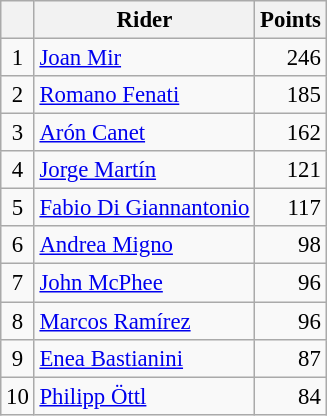<table class="wikitable" style="font-size: 95%;">
<tr>
<th></th>
<th>Rider</th>
<th>Points</th>
</tr>
<tr>
<td align=center>1</td>
<td> <a href='#'>Joan Mir</a></td>
<td align=right>246</td>
</tr>
<tr>
<td align=center>2</td>
<td> <a href='#'>Romano Fenati</a></td>
<td align=right>185</td>
</tr>
<tr>
<td align=center>3</td>
<td> <a href='#'>Arón Canet</a></td>
<td align=right>162</td>
</tr>
<tr>
<td align=center>4</td>
<td> <a href='#'>Jorge Martín</a></td>
<td align=right>121</td>
</tr>
<tr>
<td align=center>5</td>
<td> <a href='#'>Fabio Di Giannantonio</a></td>
<td align=right>117</td>
</tr>
<tr>
<td align=center>6</td>
<td> <a href='#'>Andrea Migno</a></td>
<td align=right>98</td>
</tr>
<tr>
<td align=center>7</td>
<td> <a href='#'>John McPhee</a></td>
<td align=right>96</td>
</tr>
<tr>
<td align=center>8</td>
<td> <a href='#'>Marcos Ramírez</a></td>
<td align=right>96</td>
</tr>
<tr>
<td align=center>9</td>
<td> <a href='#'>Enea Bastianini</a></td>
<td align=right>87</td>
</tr>
<tr>
<td align=center>10</td>
<td> <a href='#'>Philipp Öttl</a></td>
<td align=right>84</td>
</tr>
</table>
